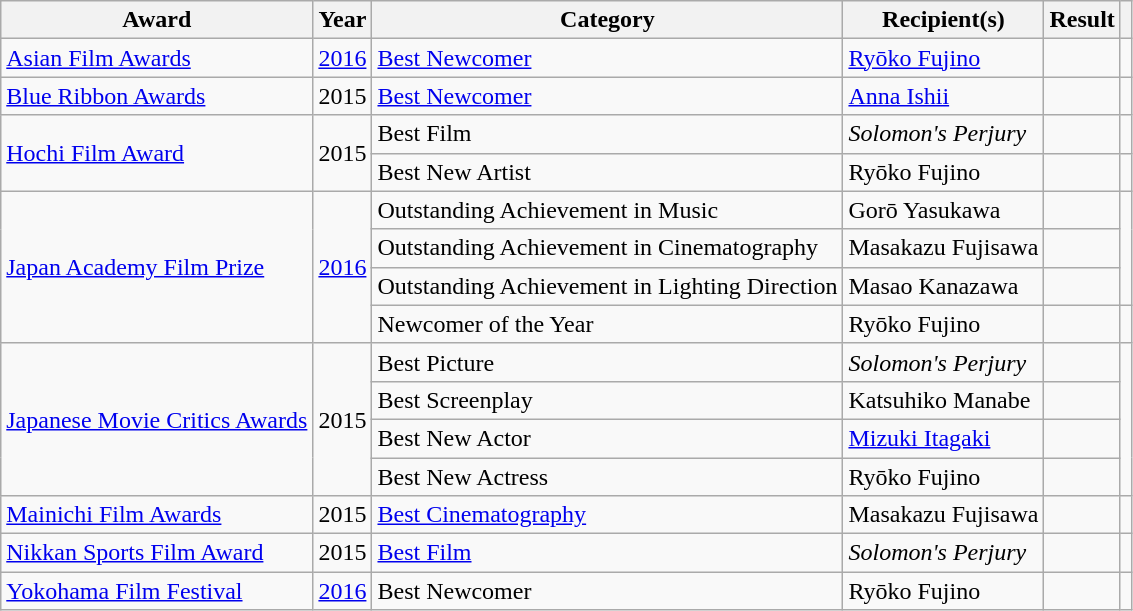<table class="wikitable sortable plainrowheaders">
<tr>
<th scope="col">Award</th>
<th scope="col">Year</th>
<th scope="col">Category</th>
<th scope="col">Recipient(s)</th>
<th scope="col">Result</th>
<th scope="col" class="unsortable"></th>
</tr>
<tr>
<td><a href='#'>Asian Film Awards</a></td>
<td><a href='#'>2016</a></td>
<td><a href='#'>Best Newcomer</a></td>
<td><a href='#'>Ryōko Fujino</a></td>
<td></td>
<td align="center"></td>
</tr>
<tr>
<td><a href='#'>Blue Ribbon Awards</a></td>
<td>2015</td>
<td><a href='#'>Best Newcomer</a></td>
<td><a href='#'>Anna Ishii</a></td>
<td></td>
<td align="center"></td>
</tr>
<tr>
<td rowspan="2"><a href='#'>Hochi Film Award</a></td>
<td rowspan="2">2015</td>
<td>Best Film</td>
<td><em>Solomon's Perjury</em></td>
<td></td>
<td align="center"></td>
</tr>
<tr>
<td>Best New Artist</td>
<td>Ryōko Fujino</td>
<td></td>
<td align="center"></td>
</tr>
<tr>
<td rowspan="4"><a href='#'>Japan Academy Film Prize</a></td>
<td rowspan="4"><a href='#'>2016</a></td>
<td>Outstanding Achievement in Music</td>
<td>Gorō Yasukawa</td>
<td></td>
<td rowspan="3" align="center"></td>
</tr>
<tr>
<td>Outstanding Achievement in Cinematography</td>
<td>Masakazu Fujisawa</td>
<td></td>
</tr>
<tr>
<td>Outstanding Achievement in Lighting Direction</td>
<td>Masao Kanazawa</td>
<td></td>
</tr>
<tr>
<td>Newcomer of the Year</td>
<td>Ryōko Fujino</td>
<td></td>
<td align="center"></td>
</tr>
<tr>
<td rowspan="4"><a href='#'>Japanese Movie Critics Awards</a></td>
<td rowspan="4">2015</td>
<td>Best Picture</td>
<td><em>Solomon's Perjury</em></td>
<td></td>
<td rowspan="4" align="center"></td>
</tr>
<tr>
<td>Best Screenplay</td>
<td>Katsuhiko Manabe</td>
<td></td>
</tr>
<tr>
<td>Best New Actor</td>
<td><a href='#'>Mizuki Itagaki</a></td>
<td></td>
</tr>
<tr>
<td>Best New Actress</td>
<td>Ryōko Fujino</td>
<td></td>
</tr>
<tr>
<td><a href='#'>Mainichi Film Awards</a></td>
<td>2015</td>
<td><a href='#'>Best Cinematography</a></td>
<td>Masakazu Fujisawa</td>
<td></td>
<td align="center"></td>
</tr>
<tr>
<td><a href='#'>Nikkan Sports Film Award</a></td>
<td>2015</td>
<td><a href='#'>Best Film</a></td>
<td><em>Solomon's Perjury</em></td>
<td></td>
<td align="center"></td>
</tr>
<tr>
<td><a href='#'>Yokohama Film Festival</a></td>
<td><a href='#'>2016</a></td>
<td>Best Newcomer</td>
<td>Ryōko Fujino</td>
<td></td>
<td align="center"></td>
</tr>
</table>
